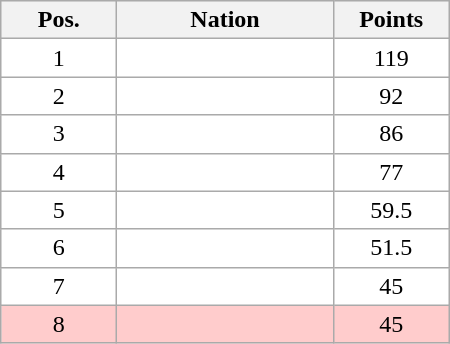<table class="wikitable gauche" cellspacing="1" style="width:300px;">
<tr style="text-align:center; background:#efefef;">
<th style="width:70px;">Pos.</th>
<th>Nation</th>
<th style="width:70px;">Points</th>
</tr>
<tr style="vertical-align:top; text-align:center; background:#fff;">
<td>1</td>
<td style="text-align:left;"></td>
<td>119</td>
</tr>
<tr style="vertical-align:top; text-align:center; background:#fff;">
<td>2</td>
<td style="text-align:left;"></td>
<td>92</td>
</tr>
<tr style="vertical-align:top; text-align:center; background:#fff;">
<td>3</td>
<td style="text-align:left;"></td>
<td>86</td>
</tr>
<tr style="vertical-align:top; text-align:center; background:#fff;">
<td>4</td>
<td style="text-align:left;"></td>
<td>77</td>
</tr>
<tr style="vertical-align:top; text-align:center; background:#fff;">
<td>5</td>
<td style="text-align:left;"></td>
<td>59.5</td>
</tr>
<tr style="vertical-align:top; text-align:center; background:#fff;">
<td>6</td>
<td style="text-align:left;"></td>
<td>51.5</td>
</tr>
<tr style="vertical-align:top; text-align:center; background:#fff;">
<td>7</td>
<td style="text-align:left;"></td>
<td>45</td>
</tr>
<tr style="vertical-align:top; text-align:center; background:#ffcccc;">
<td>8</td>
<td style="text-align:left;"></td>
<td>45</td>
</tr>
</table>
